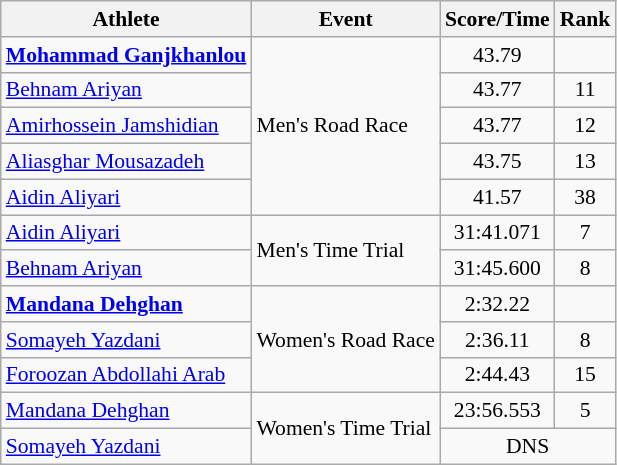<table class="wikitable" style="font-size:90%;">
<tr>
<th>Athlete</th>
<th>Event</th>
<th>Score/Time</th>
<th>Rank</th>
</tr>
<tr align=center>
<td align=left><strong><a href='#'>Mohammad Ganjkhanlou</a></strong></td>
<td align=left rowspan=5>Men's Road Race</td>
<td>43.79</td>
<td></td>
</tr>
<tr align=center>
<td align=left><a href='#'>Behnam Ariyan</a></td>
<td>43.77</td>
<td>11</td>
</tr>
<tr align=center>
<td align=left><a href='#'>Amirhossein Jamshidian</a></td>
<td>43.77</td>
<td>12</td>
</tr>
<tr align=center>
<td align=left><a href='#'>Aliasghar Mousazadeh</a></td>
<td>43.75</td>
<td>13</td>
</tr>
<tr align=center>
<td align=left><a href='#'>Aidin Aliyari</a></td>
<td>41.57</td>
<td>38</td>
</tr>
<tr align=center>
<td align=left><a href='#'>Aidin Aliyari</a></td>
<td align=left rowspan=2>Men's Time Trial</td>
<td>31:41.071</td>
<td>7</td>
</tr>
<tr align=center>
<td align=left><a href='#'>Behnam Ariyan</a></td>
<td>31:45.600</td>
<td>8</td>
</tr>
<tr align=center>
<td align=left><strong><a href='#'>Mandana Dehghan</a></strong></td>
<td align=left rowspan=3>Women's Road Race</td>
<td>2:32.22</td>
<td></td>
</tr>
<tr align=center>
<td align=left><a href='#'>Somayeh Yazdani</a></td>
<td>2:36.11</td>
<td>8</td>
</tr>
<tr align=center>
<td align=left><a href='#'>Foroozan Abdollahi Arab</a></td>
<td>2:44.43</td>
<td>15</td>
</tr>
<tr align=center>
<td align=left><a href='#'>Mandana Dehghan</a></td>
<td align=left rowspan=2>Women's Time Trial</td>
<td>23:56.553</td>
<td>5</td>
</tr>
<tr align=center>
<td align=left><a href='#'>Somayeh Yazdani</a></td>
<td colspan=2>DNS</td>
</tr>
</table>
